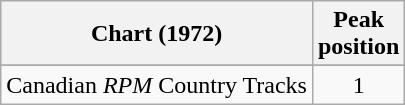<table class="wikitable sortable">
<tr>
<th align="left">Chart (1972)</th>
<th align="center">Peak<br>position</th>
</tr>
<tr>
</tr>
<tr>
<td align="left">Canadian <em>RPM</em> Country Tracks</td>
<td align="center">1</td>
</tr>
</table>
